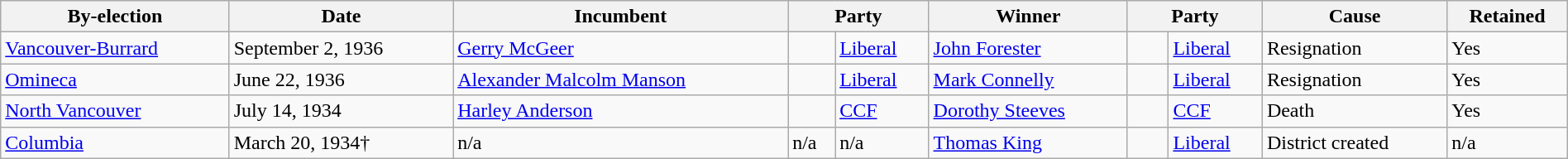<table class=wikitable style="width:100%">
<tr>
<th>By-election</th>
<th>Date</th>
<th>Incumbent</th>
<th colspan=2>Party</th>
<th>Winner</th>
<th colspan=2>Party</th>
<th>Cause</th>
<th>Retained</th>
</tr>
<tr>
<td><a href='#'>Vancouver-Burrard</a></td>
<td>September 2, 1936</td>
<td><a href='#'>Gerry McGeer</a></td>
<td>    </td>
<td><a href='#'>Liberal</a></td>
<td><a href='#'>John Forester</a></td>
<td>    </td>
<td><a href='#'>Liberal</a></td>
<td>Resignation</td>
<td>Yes</td>
</tr>
<tr>
<td><a href='#'>Omineca</a></td>
<td>June 22, 1936</td>
<td><a href='#'>Alexander Malcolm Manson</a></td>
<td>    </td>
<td><a href='#'>Liberal</a></td>
<td><a href='#'>Mark Connelly</a></td>
<td>    </td>
<td><a href='#'>Liberal</a></td>
<td>Resignation</td>
<td>Yes</td>
</tr>
<tr>
<td><a href='#'>North Vancouver</a></td>
<td>July 14, 1934</td>
<td><a href='#'>Harley Anderson</a></td>
<td>    </td>
<td><a href='#'>CCF</a></td>
<td><a href='#'>Dorothy Steeves</a></td>
<td>    </td>
<td><a href='#'>CCF</a></td>
<td>Death</td>
<td>Yes</td>
</tr>
<tr>
<td><a href='#'>Columbia</a></td>
<td>March 20, 1934†</td>
<td>n/a</td>
<td>n/a</td>
<td>n/a</td>
<td><a href='#'>Thomas King</a></td>
<td>    </td>
<td><a href='#'>Liberal</a></td>
<td>District created</td>
<td>n/a</td>
</tr>
</table>
